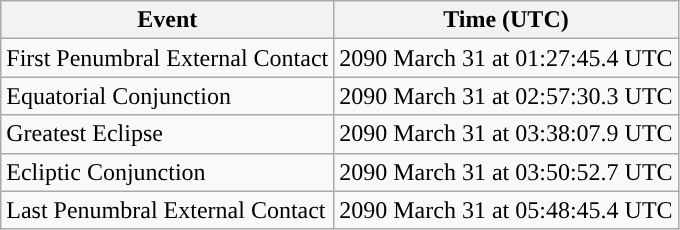<table class="wikitable">
<tr>
<th>Event</th>
<th>Time (UTC)</th>
</tr>
<tr>
<td>First Penumbral External Contact</td>
<td>2090 March 31 at 01:27:45.4 UTC</td>
</tr>
<tr>
<td>Equatorial Conjunction</td>
<td>2090 March 31 at 02:57:30.3 UTC</td>
</tr>
<tr>
<td>Greatest Eclipse</td>
<td>2090 March 31 at 03:38:07.9 UTC</td>
</tr>
<tr>
<td>Ecliptic Conjunction</td>
<td>2090 March 31 at 03:50:52.7 UTC</td>
</tr>
<tr>
<td>Last Penumbral External Contact</td>
<td>2090 March 31 at 05:48:45.4 UTC</td>
</tr>
</table>
